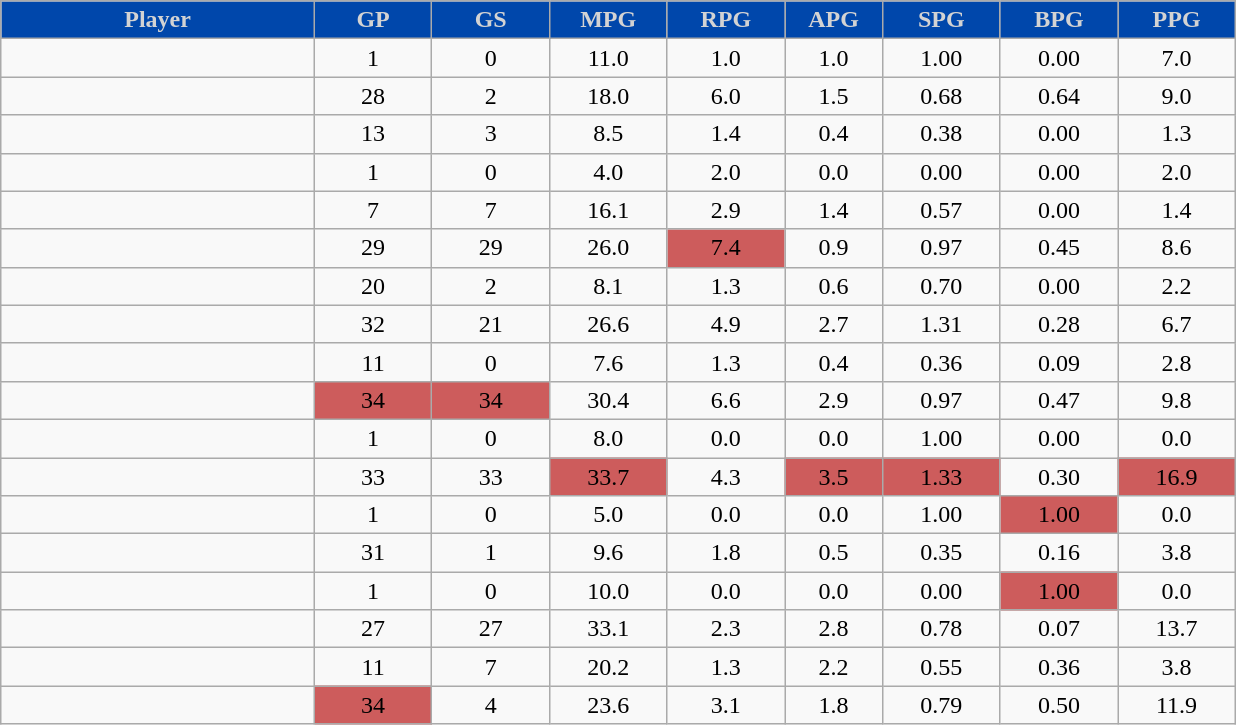<table class="wikitable sortable" style="text-align:center;">
<tr>
<th style="background:#0047AB;color:#D3D3D3;" width="16%">Player</th>
<th style="background:#0047AB;color:#D3D3D3;" width="6%">GP</th>
<th style="background:#0047AB;color:#D3D3D3;" width="6%">GS</th>
<th style="background:#0047AB;color:#D3D3D3;" width="6%">MPG</th>
<th style="background:#0047AB;color:#D3D3D3;" width="6%">RPG</th>
<th style="background:#0047AB;color:#D3D3D3;" width="5%">APG</th>
<th style="background:#0047AB;color:#D3D3D3;" width="6%">SPG</th>
<th style="background:#0047AB;color:#D3D3D3;" width="6%">BPG</th>
<th style="background:#0047AB;color:#D3D3D3;" width="6%">PPG</th>
</tr>
<tr>
<td></td>
<td>1</td>
<td>0</td>
<td>11.0</td>
<td>1.0</td>
<td>1.0</td>
<td>1.00</td>
<td>0.00</td>
<td>7.0</td>
</tr>
<tr>
<td></td>
<td>28</td>
<td>2</td>
<td>18.0</td>
<td>6.0</td>
<td>1.5</td>
<td>0.68</td>
<td>0.64</td>
<td>9.0</td>
</tr>
<tr>
<td></td>
<td>13</td>
<td>3</td>
<td>8.5</td>
<td>1.4</td>
<td>0.4</td>
<td>0.38</td>
<td>0.00</td>
<td>1.3</td>
</tr>
<tr>
<td></td>
<td>1</td>
<td>0</td>
<td>4.0</td>
<td>2.0</td>
<td>0.0</td>
<td>0.00</td>
<td>0.00</td>
<td>2.0</td>
</tr>
<tr>
<td></td>
<td>7</td>
<td>7</td>
<td>16.1</td>
<td>2.9</td>
<td>1.4</td>
<td>0.57</td>
<td>0.00</td>
<td>1.4</td>
</tr>
<tr>
<td></td>
<td>29</td>
<td>29</td>
<td>26.0</td>
<td style="background:#CD5C5C">7.4</td>
<td>0.9</td>
<td>0.97</td>
<td>0.45</td>
<td>8.6</td>
</tr>
<tr>
<td></td>
<td>20</td>
<td>2</td>
<td>8.1</td>
<td>1.3</td>
<td>0.6</td>
<td>0.70</td>
<td>0.00</td>
<td>2.2</td>
</tr>
<tr>
<td></td>
<td>32</td>
<td>21</td>
<td>26.6</td>
<td>4.9</td>
<td>2.7</td>
<td>1.31</td>
<td>0.28</td>
<td>6.7</td>
</tr>
<tr>
<td></td>
<td>11</td>
<td>0</td>
<td>7.6</td>
<td>1.3</td>
<td>0.4</td>
<td>0.36</td>
<td>0.09</td>
<td>2.8</td>
</tr>
<tr>
<td></td>
<td style="background:#CD5C5C">34</td>
<td style="background:#CD5C5C">34</td>
<td>30.4</td>
<td>6.6</td>
<td>2.9</td>
<td>0.97</td>
<td>0.47</td>
<td>9.8</td>
</tr>
<tr>
<td></td>
<td>1</td>
<td>0</td>
<td>8.0</td>
<td>0.0</td>
<td>0.0</td>
<td>1.00</td>
<td>0.00</td>
<td>0.0</td>
</tr>
<tr>
<td></td>
<td>33</td>
<td>33</td>
<td style="background:#CD5C5C">33.7</td>
<td>4.3</td>
<td style="background:#CD5C5C">3.5</td>
<td style="background:#CD5C5C">1.33</td>
<td>0.30</td>
<td style="background:#CD5C5C">16.9</td>
</tr>
<tr>
<td></td>
<td>1</td>
<td>0</td>
<td>5.0</td>
<td>0.0</td>
<td>0.0</td>
<td>1.00</td>
<td style="background:#CD5C5C">1.00</td>
<td>0.0</td>
</tr>
<tr>
<td></td>
<td>31</td>
<td>1</td>
<td>9.6</td>
<td>1.8</td>
<td>0.5</td>
<td>0.35</td>
<td>0.16</td>
<td>3.8</td>
</tr>
<tr>
<td></td>
<td>1</td>
<td>0</td>
<td>10.0</td>
<td>0.0</td>
<td>0.0</td>
<td>0.00</td>
<td style="background:#CD5C5C">1.00</td>
<td>0.0</td>
</tr>
<tr>
<td></td>
<td>27</td>
<td>27</td>
<td>33.1</td>
<td>2.3</td>
<td>2.8</td>
<td>0.78</td>
<td>0.07</td>
<td>13.7</td>
</tr>
<tr>
<td></td>
<td>11</td>
<td>7</td>
<td>20.2</td>
<td>1.3</td>
<td>2.2</td>
<td>0.55</td>
<td>0.36</td>
<td>3.8</td>
</tr>
<tr>
<td></td>
<td style="background:#CD5C5C">34</td>
<td>4</td>
<td>23.6</td>
<td>3.1</td>
<td>1.8</td>
<td>0.79</td>
<td>0.50</td>
<td>11.9</td>
</tr>
</table>
